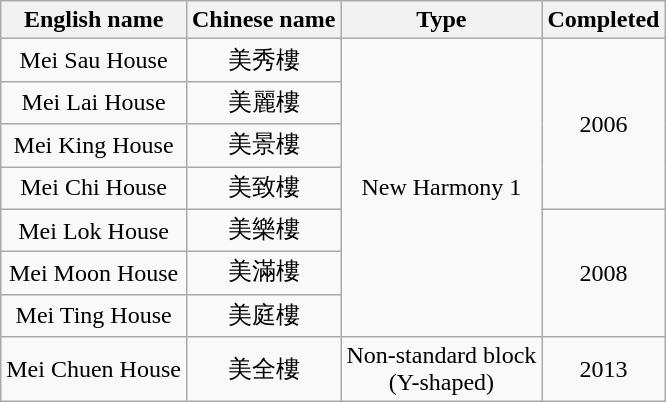<table class="wikitable" style="text-align: center;">
<tr>
<th>English name</th>
<th>Chinese name</th>
<th>Type</th>
<th>Completed</th>
</tr>
<tr>
<td>Mei Sau House</td>
<td>美秀樓</td>
<td rowspan="7">New Harmony 1</td>
<td rowspan="4">2006</td>
</tr>
<tr>
<td>Mei Lai House</td>
<td>美麗樓</td>
</tr>
<tr>
<td>Mei King House</td>
<td>美景樓</td>
</tr>
<tr>
<td>Mei Chi House</td>
<td>美致樓</td>
</tr>
<tr>
<td>Mei Lok House</td>
<td>美樂樓</td>
<td rowspan="3">2008</td>
</tr>
<tr>
<td>Mei Moon House</td>
<td>美滿樓</td>
</tr>
<tr>
<td>Mei Ting House</td>
<td>美庭樓</td>
</tr>
<tr>
<td>Mei Chuen House</td>
<td>美全樓</td>
<td rowspan="1">Non-standard block<br>(Y-shaped)</td>
<td rowspan="1">2013</td>
</tr>
</table>
